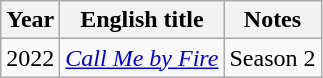<table class="wikitable sortable">
<tr>
<th>Year</th>
<th>English title</th>
<th class="unsortable">Notes</th>
</tr>
<tr>
<td>2022</td>
<td><em><a href='#'>Call Me by Fire</a></em></td>
<td>Season 2</td>
</tr>
</table>
